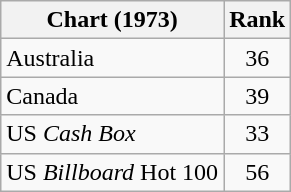<table class="wikitable sortable">
<tr>
<th>Chart (1973)</th>
<th>Rank</th>
</tr>
<tr>
<td>Australia</td>
<td style="text-align:center;">36</td>
</tr>
<tr>
<td>Canada</td>
<td style="text-align:center;">39</td>
</tr>
<tr>
<td>US <em>Cash Box</em></td>
<td style="text-align:center;">33</td>
</tr>
<tr>
<td>US <em>Billboard</em> Hot 100</td>
<td style="text-align:center;">56</td>
</tr>
</table>
